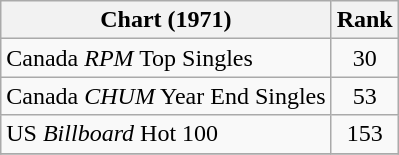<table class="wikitable">
<tr>
<th>Chart (1971)</th>
<th style="text-align:center;">Rank</th>
</tr>
<tr>
<td>Canada <em>RPM</em> Top Singles </td>
<td style="text-align:center;">30</td>
</tr>
<tr>
<td>Canada <em>CHUM</em> Year End Singles</td>
<td style="text-align:center;">53</td>
</tr>
<tr>
<td>US <em>Billboard</em> Hot 100</td>
<td style="text-align:center;">153</td>
</tr>
<tr>
</tr>
</table>
